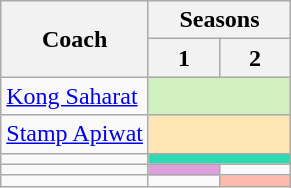<table class="wikitable">
<tr>
<th rowspan="2">Coach</th>
<th colspan="2">Seasons</th>
</tr>
<tr>
<th width="40">1</th>
<th width="40">2</th>
</tr>
<tr>
<td><a href='#'>Kong Saharat</a></td>
<td colspan="2" style="background:#d0f0c0"></td>
</tr>
<tr>
<td><a href='#'>Stamp Apiwat</a></td>
<td colspan="2" style="background:#ffe5b4"></td>
</tr>
<tr>
<td></td>
<td colspan="2" style="background:#2ddab4"></td>
</tr>
<tr>
<td></td>
<td style="background:#dda0dd"></td>
<td></td>
</tr>
<tr>
<td></td>
<td></td>
<td style="background:#febaad"></td>
</tr>
</table>
